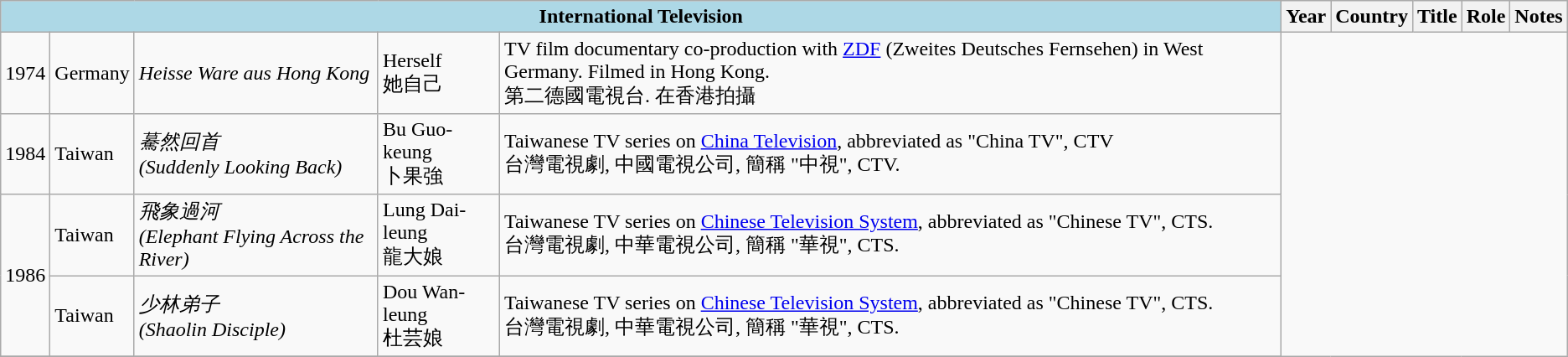<table class="wikitable sortable">
<tr>
<th colspan=5 style="background: lightblue;">International Television</th>
<th>Year</th>
<th>Country</th>
<th>Title</th>
<th>Role</th>
<th>Notes</th>
</tr>
<tr>
<td>1974</td>
<td>Germany</td>
<td><em>Heisse Ware aus Hong Kong</em></td>
<td>Herself<br>她自己<br></td>
<td>TV film documentary co-production with <a href='#'>ZDF</a> (Zweites Deutsches Fernsehen) in West Germany. Filmed in Hong Kong.<br>第二德國電視台. 在香港拍攝<br></td>
</tr>
<tr>
<td>1984</td>
<td>Taiwan</td>
<td><em>驀然回首<br>(Suddenly Looking Back)</em><br></td>
<td>Bu Guo-keung<br>卜果強<br></td>
<td>Taiwanese TV series on <a href='#'>China Television</a>, abbreviated as "China TV", CTV<br>台灣電視劇, 中國電視公司, 簡稱 "中視", CTV.</td>
</tr>
<tr>
<td rowspan="2">1986</td>
<td>Taiwan</td>
<td><em>飛象過河<br>(Elephant Flying Across the River)</em><br></td>
<td>Lung Dai-leung<br>龍大娘<br></td>
<td>Taiwanese TV series on <a href='#'>Chinese Television System</a>, abbreviated as "Chinese TV", CTS.<br>台灣電視劇, 中華電視公司, 簡稱 "華視", CTS.<br></td>
</tr>
<tr>
<td>Taiwan</td>
<td><em>少林弟子<br>(Shaolin Disciple)</em><br></td>
<td>Dou Wan-leung<br>杜芸娘<br></td>
<td>Taiwanese TV series on <a href='#'>Chinese Television System</a>, abbreviated as "Chinese TV", CTS.<br>台灣電視劇, 中華電視公司, 簡稱 "華視", CTS.<br></td>
</tr>
<tr>
</tr>
</table>
